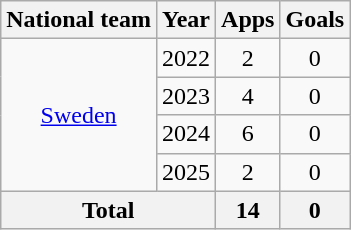<table class="wikitable" style="text-align:center">
<tr>
<th>National team</th>
<th>Year</th>
<th>Apps</th>
<th>Goals</th>
</tr>
<tr>
<td rowspan="4"><a href='#'>Sweden</a></td>
<td>2022</td>
<td>2</td>
<td>0</td>
</tr>
<tr>
<td>2023</td>
<td>4</td>
<td>0</td>
</tr>
<tr>
<td>2024</td>
<td>6</td>
<td>0</td>
</tr>
<tr>
<td>2025</td>
<td>2</td>
<td>0</td>
</tr>
<tr>
<th colspan="2">Total</th>
<th>14</th>
<th>0</th>
</tr>
</table>
